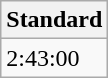<table class="wikitable" border="1" align="upright">
<tr>
<th>Standard</th>
</tr>
<tr>
<td>2:43:00</td>
</tr>
</table>
